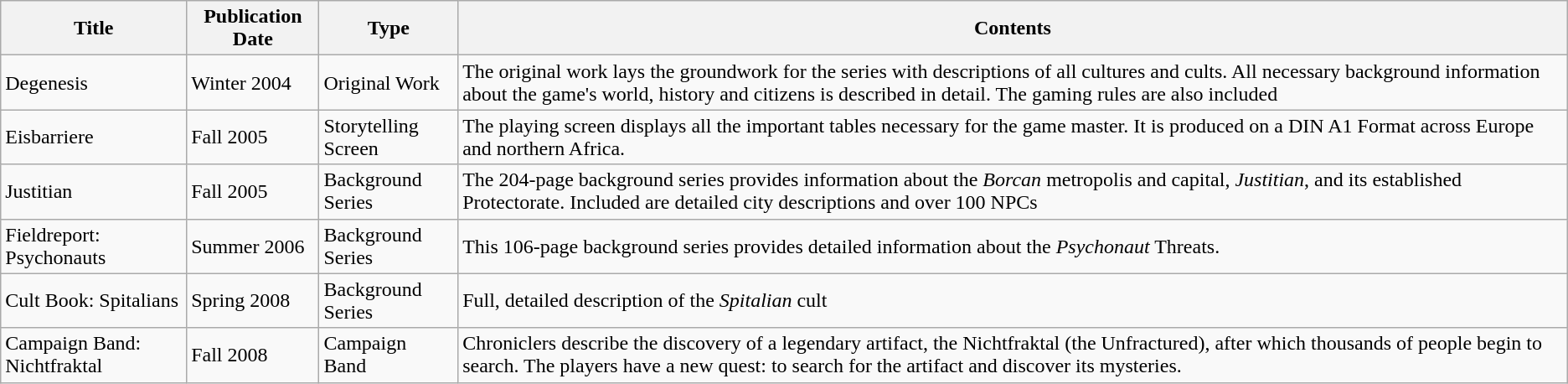<table class="wikitable">
<tr>
<th>Title</th>
<th>Publication Date</th>
<th>Type</th>
<th>Contents</th>
</tr>
<tr>
<td>Degenesis</td>
<td>Winter 2004</td>
<td>Original Work</td>
<td>The original work lays the groundwork for the series with descriptions of all cultures and cults. All necessary background information about the game's world, history and citizens is described in detail. The gaming rules are also included</td>
</tr>
<tr>
<td>Eisbarriere</td>
<td>Fall 2005</td>
<td>Storytelling Screen</td>
<td>The playing screen displays all the important tables necessary for the game master. It is produced on a DIN A1 Format across Europe and northern Africa.</td>
</tr>
<tr>
<td>Justitian</td>
<td>Fall 2005</td>
<td>Background Series</td>
<td>The 204-page background series provides information about the <em>Borcan</em> metropolis and capital, <em>Justitian</em>, and its established Protectorate. Included are detailed city descriptions and over 100 NPCs</td>
</tr>
<tr>
<td>Fieldreport: Psychonauts</td>
<td>Summer 2006</td>
<td>Background Series</td>
<td>This 106-page background series provides detailed information about the <em>Psychonaut</em> Threats.</td>
</tr>
<tr>
<td>Cult Book: Spitalians</td>
<td>Spring 2008</td>
<td>Background Series</td>
<td>Full, detailed description of the <em>Spitalian</em> cult</td>
</tr>
<tr>
<td>Campaign Band: Nichtfraktal</td>
<td>Fall 2008</td>
<td>Campaign Band</td>
<td>Chroniclers describe the discovery of a legendary artifact, the Nichtfraktal (the Unfractured), after which thousands of people begin to search. The players have a new quest: to search for the artifact and discover its mysteries.</td>
</tr>
</table>
